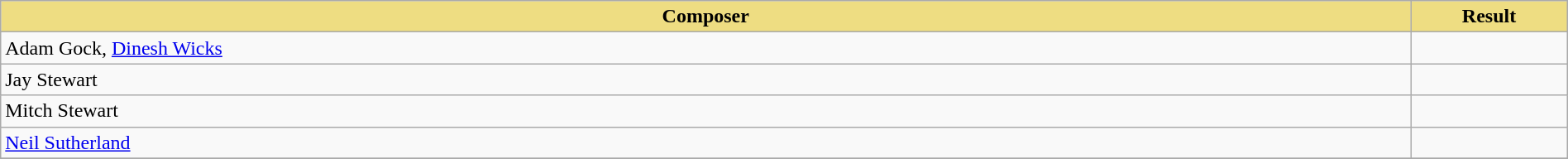<table class="wikitable" width=100%>
<tr>
<th style="width:90%;background:#EEDD82;">Composer</th>
<th style="width:10%;background:#EEDD82;">Result<br></th>
</tr>
<tr>
<td>Adam Gock, <a href='#'>Dinesh Wicks</a></td>
<td></td>
</tr>
<tr>
<td>Jay Stewart</td>
<td></td>
</tr>
<tr>
<td>Mitch Stewart</td>
<td></td>
</tr>
<tr>
<td><a href='#'>Neil Sutherland</a></td>
<td></td>
</tr>
<tr>
</tr>
</table>
